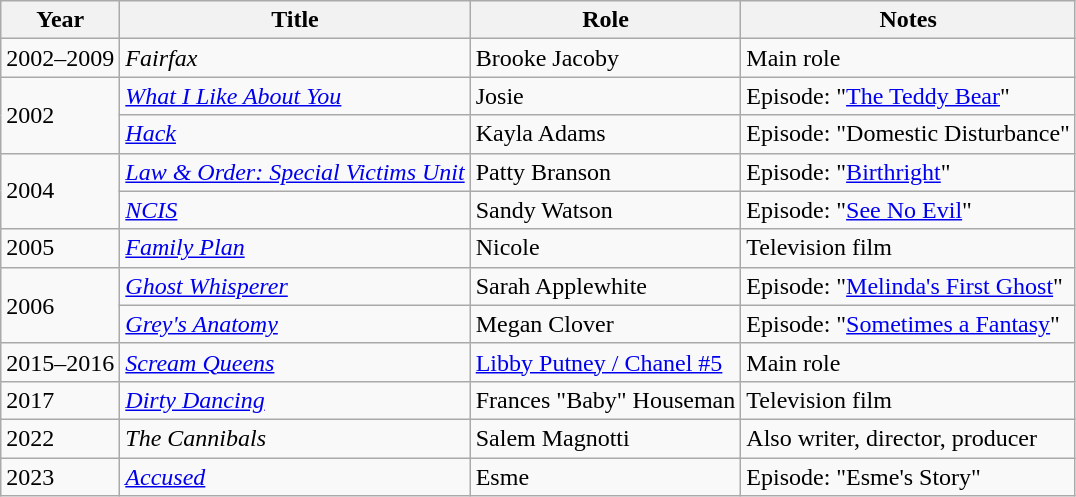<table class="wikitable sortable">
<tr>
<th>Year</th>
<th>Title</th>
<th>Role</th>
<th class=unsortable>Notes</th>
</tr>
<tr>
<td>2002–2009</td>
<td><em>Fairfax</em></td>
<td>Brooke Jacoby</td>
<td>Main role</td>
</tr>
<tr>
<td rowspan="2">2002</td>
<td><em><a href='#'>What I Like About You</a></em></td>
<td>Josie</td>
<td>Episode: "<a href='#'>The Teddy Bear</a>"</td>
</tr>
<tr>
<td><em><a href='#'>Hack</a></em></td>
<td>Kayla Adams</td>
<td>Episode: "Domestic Disturbance"</td>
</tr>
<tr>
<td rowspan="2">2004</td>
<td><em><a href='#'>Law & Order: Special Victims Unit</a></em></td>
<td>Patty Branson</td>
<td>Episode: "<a href='#'>Birthright</a>"</td>
</tr>
<tr>
<td><em><a href='#'>NCIS</a></em></td>
<td>Sandy Watson</td>
<td>Episode: "<a href='#'>See No Evil</a>"</td>
</tr>
<tr>
<td>2005</td>
<td><em><a href='#'>Family Plan</a></em></td>
<td>Nicole</td>
<td>Television film</td>
</tr>
<tr>
<td rowspan="2">2006</td>
<td><em><a href='#'>Ghost Whisperer</a></em></td>
<td>Sarah Applewhite</td>
<td>Episode: "<a href='#'>Melinda's First Ghost</a>"</td>
</tr>
<tr>
<td><em><a href='#'>Grey's Anatomy</a></em></td>
<td>Megan Clover</td>
<td>Episode: "<a href='#'>Sometimes a Fantasy</a>"</td>
</tr>
<tr>
<td>2015–2016</td>
<td><em><a href='#'>Scream Queens</a></em></td>
<td><a href='#'>Libby Putney / Chanel #5</a></td>
<td>Main role</td>
</tr>
<tr>
<td>2017</td>
<td><em><a href='#'>Dirty Dancing</a></em></td>
<td>Frances "Baby" Houseman</td>
<td>Television film</td>
</tr>
<tr>
<td>2022</td>
<td><em>The Cannibals</em></td>
<td>Salem Magnotti</td>
<td>Also writer, director, producer</td>
</tr>
<tr>
<td>2023</td>
<td><em><a href='#'>Accused</a></em></td>
<td>Esme</td>
<td>Episode: "Esme's Story"</td>
</tr>
</table>
